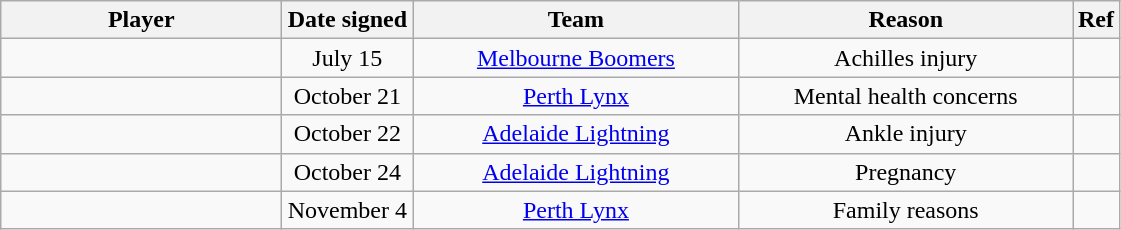<table class="wikitable sortable" style="text-align:center">
<tr>
<th style="width:180px">Player</th>
<th style="width:80px">Date signed</th>
<th style="width:210px">Team</th>
<th style="width:215px">Reason</th>
<th class="unsortable">Ref</th>
</tr>
<tr>
<td align="left"> </td>
<td align="center">July 15</td>
<td align="center"><a href='#'>Melbourne Boomers</a></td>
<td align="center">Achilles injury</td>
<td align="center"></td>
</tr>
<tr>
<td align="left"> </td>
<td align="center">October 21</td>
<td align="center"><a href='#'>Perth Lynx</a></td>
<td align="center">Mental health concerns</td>
<td align="center"></td>
</tr>
<tr>
<td align="left"> </td>
<td align="center">October 22</td>
<td align="center"><a href='#'>Adelaide Lightning</a></td>
<td align="center">Ankle injury</td>
<td align="center"></td>
</tr>
<tr>
<td align="left"> </td>
<td align="center">October 24</td>
<td align="center"><a href='#'>Adelaide Lightning</a></td>
<td align="center">Pregnancy</td>
<td align="center"></td>
</tr>
<tr>
<td align="left"> </td>
<td align="center">November 4</td>
<td align="center"><a href='#'>Perth Lynx</a></td>
<td align="center">Family reasons</td>
<td align="center"></td>
</tr>
</table>
